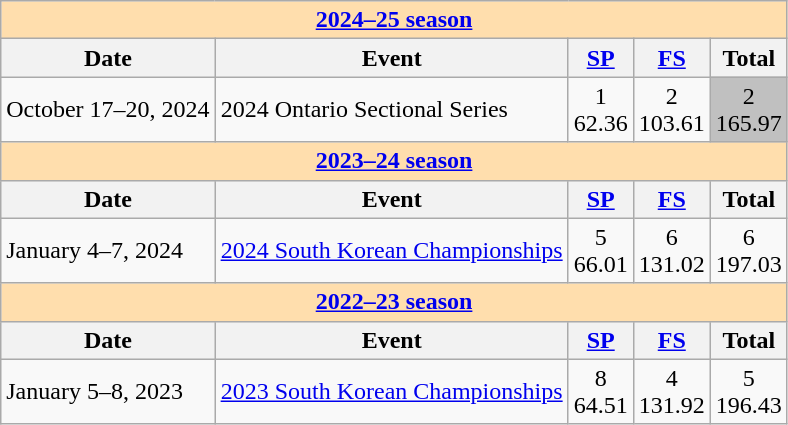<table class="wikitable">
<tr>
<th colspan="6" style="background: #ffdead; text-align:center;"><a href='#'><strong>2024–25 season</strong></a></th>
</tr>
<tr>
<th>Date</th>
<th>Event</th>
<th><a href='#'>SP</a></th>
<th><a href='#'>FS</a></th>
<th>Total</th>
</tr>
<tr>
<td>October 17–20, 2024</td>
<td>2024 Ontario Sectional Series</td>
<td align=center>1 <br> 62.36</td>
<td align=center>2 <br> 103.61</td>
<td align=center bgcolor=silver>2 <br> 165.97</td>
</tr>
<tr>
<th colspan="6" style="background: #ffdead; text-align:center;"><a href='#'><strong>2023–24 season</strong></a></th>
</tr>
<tr>
<th>Date</th>
<th>Event</th>
<th><a href='#'>SP</a></th>
<th><a href='#'>FS</a></th>
<th>Total</th>
</tr>
<tr>
<td>January 4–7, 2024</td>
<td><a href='#'>2024 South Korean Championships</a></td>
<td align=center>5 <br> 66.01</td>
<td align=center>6 <br> 131.02</td>
<td align=center>6 <br> 197.03</td>
</tr>
<tr>
<th colspan="6" style="background: #ffdead; text-align:center;"><strong><a href='#'>2022–23 season</a></strong></th>
</tr>
<tr>
<th>Date</th>
<th>Event</th>
<th><a href='#'>SP</a></th>
<th><a href='#'>FS</a></th>
<th>Total</th>
</tr>
<tr>
<td>January 5–8, 2023</td>
<td><a href='#'>2023 South Korean Championships</a></td>
<td align=center>8 <br> 64.51</td>
<td align=center>4 <br> 131.92</td>
<td align=center>5 <br> 196.43</td>
</tr>
</table>
